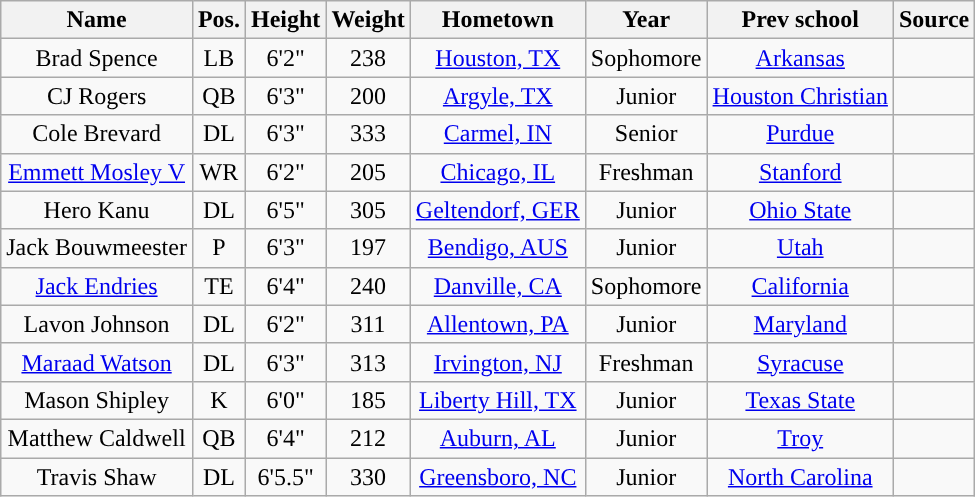<table class="wikitable sortable">
<tr>
<th style="text-align:center; ">Name</th>
<th style="text-align:center; ">Pos.</th>
<th style="text-align:center; ">Height</th>
<th style="text-align:center; ">Weight</th>
<th style="text-align:center; ">Hometown</th>
<th style="text-align:center; ">Year</th>
<th style="text-align:center; ">Prev school</th>
<th style="text-align:center; ">Source</th>
</tr>
<tr align="center">
<td>Brad Spence</td>
<td>LB</td>
<td>6'2"</td>
<td>238</td>
<td><a href='#'>Houston, TX</a></td>
<td>Sophomore</td>
<td><a href='#'>Arkansas</a></td>
<td></td>
</tr>
<tr align="center">
<td>CJ Rogers</td>
<td>QB</td>
<td>6'3"</td>
<td>200</td>
<td><a href='#'>Argyle, TX</a></td>
<td>Junior</td>
<td><a href='#'>Houston Christian</a></td>
<td></td>
</tr>
<tr align="center">
<td>Cole Brevard</td>
<td>DL</td>
<td>6'3"</td>
<td>333</td>
<td><a href='#'>Carmel, IN</a></td>
<td>Senior</td>
<td><a href='#'>Purdue</a></td>
<td></td>
</tr>
<tr align="center">
<td><a href='#'>Emmett Mosley V</a></td>
<td>WR</td>
<td>6'2"</td>
<td>205</td>
<td><a href='#'>Chicago, IL</a></td>
<td>Freshman</td>
<td><a href='#'>Stanford</a></td>
<td></td>
</tr>
<tr align="center">
<td>Hero Kanu</td>
<td>DL</td>
<td>6'5"</td>
<td>305</td>
<td><a href='#'>Geltendorf, GER</a></td>
<td>Junior</td>
<td><a href='#'>Ohio State</a></td>
<td></td>
</tr>
<tr align="center">
<td>Jack Bouwmeester</td>
<td>P</td>
<td>6'3"</td>
<td>197</td>
<td><a href='#'>Bendigo, AUS</a></td>
<td>Junior</td>
<td><a href='#'>Utah</a></td>
<td></td>
</tr>
<tr align="center">
<td><a href='#'>Jack Endries</a></td>
<td>TE</td>
<td>6'4"</td>
<td>240</td>
<td><a href='#'>Danville, CA</a></td>
<td>Sophomore</td>
<td><a href='#'>California</a></td>
<td></td>
</tr>
<tr align="center">
<td>Lavon Johnson</td>
<td>DL</td>
<td>6'2"</td>
<td>311</td>
<td><a href='#'>Allentown, PA</a></td>
<td>Junior</td>
<td><a href='#'>Maryland</a></td>
<td></td>
</tr>
<tr align="center">
<td><a href='#'>Maraad Watson</a></td>
<td>DL</td>
<td>6'3"</td>
<td>313</td>
<td><a href='#'>Irvington, NJ</a></td>
<td>Freshman</td>
<td><a href='#'>Syracuse</a></td>
<td></td>
</tr>
<tr align="center">
<td>Mason Shipley</td>
<td>K</td>
<td>6'0"</td>
<td>185</td>
<td><a href='#'>Liberty Hill, TX</a></td>
<td>Junior</td>
<td><a href='#'>Texas State</a></td>
<td></td>
</tr>
<tr align="center">
<td>Matthew Caldwell</td>
<td>QB</td>
<td>6'4"</td>
<td>212</td>
<td><a href='#'>Auburn, AL</a></td>
<td>Junior</td>
<td><a href='#'>Troy</a></td>
<td></td>
</tr>
<tr align="center">
<td>Travis Shaw</td>
<td>DL</td>
<td>6'5.5"</td>
<td>330</td>
<td><a href='#'>Greensboro, NC</a></td>
<td>Junior</td>
<td><a href='#'>North Carolina</a></td>
<td></td>
</tr>
</table>
